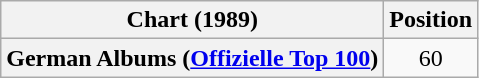<table class="wikitable plainrowheaders" style="text-align:center">
<tr>
<th scope="col">Chart (1989)</th>
<th scope="col">Position</th>
</tr>
<tr>
<th scope="row">German Albums (<a href='#'>Offizielle Top 100</a>)</th>
<td>60</td>
</tr>
</table>
